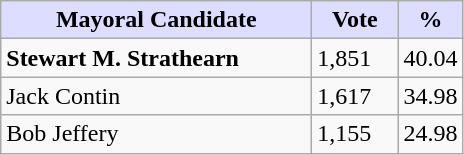<table class="wikitable">
<tr>
<th style="background:#ddf; width:200px;">Mayoral Candidate</th>
<th style="background:#ddf; width:50px;">Vote</th>
<th style="background:#ddf; width:30px;">%</th>
</tr>
<tr>
<td><strong>Stewart M. Strathearn</strong></td>
<td>1,851</td>
<td>40.04</td>
</tr>
<tr>
<td>Jack Contin</td>
<td>1,617</td>
<td>34.98</td>
</tr>
<tr>
<td>Bob Jeffery</td>
<td>1,155</td>
<td>24.98</td>
</tr>
</table>
